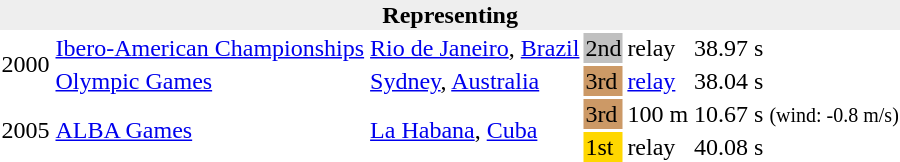<table>
<tr>
<th bgcolor="#eeeeee" colspan="6">Representing </th>
</tr>
<tr>
<td rowspan=2>2000</td>
<td><a href='#'>Ibero-American Championships</a></td>
<td><a href='#'>Rio de Janeiro</a>, <a href='#'>Brazil</a></td>
<td bgcolor=silver>2nd</td>
<td> relay</td>
<td>38.97 s</td>
</tr>
<tr>
<td><a href='#'>Olympic Games</a></td>
<td><a href='#'>Sydney</a>, <a href='#'>Australia</a></td>
<td bgcolor=cc9966>3rd</td>
<td><a href='#'> relay</a></td>
<td>38.04 s</td>
</tr>
<tr>
<td rowspan=2>2005</td>
<td rowspan=2><a href='#'>ALBA Games</a></td>
<td rowspan=2><a href='#'>La Habana</a>, <a href='#'>Cuba</a></td>
<td bgcolor=cc9966>3rd</td>
<td>100 m</td>
<td>10.67 s  <small>(wind: -0.8 m/s)</small></td>
</tr>
<tr>
<td bgcolor=gold>1st</td>
<td> relay</td>
<td>40.08 s</td>
</tr>
</table>
